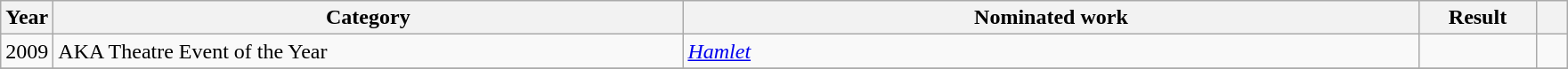<table class=wikitable>
<tr>
<th scope="col" style="width:1em;">Year</th>
<th scope="col" style="width:29em;">Category</th>
<th scope="col" style="width:34em;">Nominated work</th>
<th scope="col" style="width:5em;">Result</th>
<th scope="col" style="width:1em;"></th>
</tr>
<tr>
<td>2009</td>
<td>AKA Theatre Event of the Year</td>
<td><em><a href='#'>Hamlet</a></em></td>
<td></td>
<td></td>
</tr>
<tr>
</tr>
</table>
